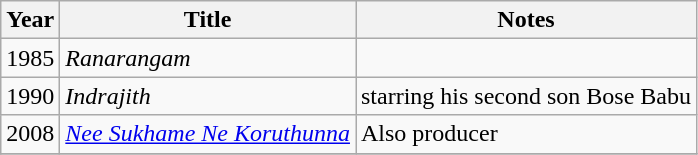<table class="wikitable sortable">
<tr>
<th>Year</th>
<th>Title</th>
<th>Notes</th>
</tr>
<tr>
<td>1985</td>
<td><em>Ranarangam</em></td>
<td></td>
</tr>
<tr>
<td>1990</td>
<td><em>Indrajith</em></td>
<td>starring his second son Bose Babu</td>
</tr>
<tr>
<td>2008</td>
<td><em><a href='#'>Nee Sukhame Ne Koruthunna</a></em></td>
<td>Also producer</td>
</tr>
<tr>
</tr>
</table>
